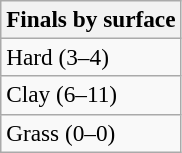<table class="wikitable" style=font-size:97%>
<tr>
<th>Finals by surface</th>
</tr>
<tr>
<td>Hard (3–4)</td>
</tr>
<tr>
<td>Clay (6–11)</td>
</tr>
<tr>
<td>Grass (0–0)</td>
</tr>
</table>
